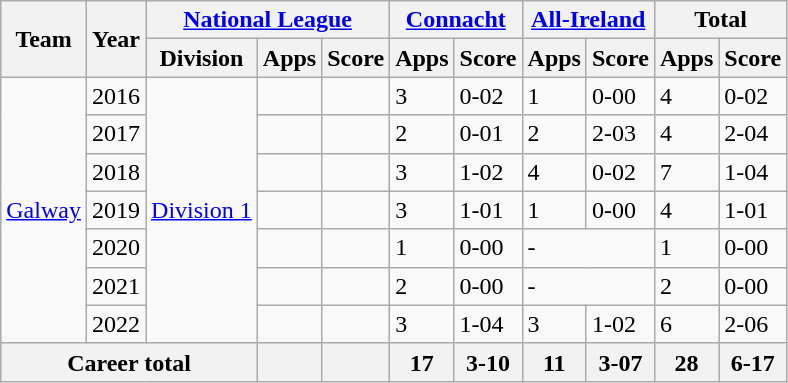<table class="wikitable">
<tr>
<th rowspan="2">Team</th>
<th rowspan="2">Year</th>
<th colspan="3"><a href='#'>National League</a></th>
<th colspan="2"><a href='#'>Connacht</a></th>
<th colspan="2"><a href='#'>All-Ireland</a></th>
<th colspan="2">Total</th>
</tr>
<tr>
<th>Division</th>
<th>Apps</th>
<th>Score</th>
<th>Apps</th>
<th>Score</th>
<th>Apps</th>
<th>Score</th>
<th>Apps</th>
<th>Score</th>
</tr>
<tr>
<td rowspan="7"><a href='#'>Galway</a></td>
<td>2016</td>
<td rowspan="7"><a href='#'>Division 1</a></td>
<td></td>
<td></td>
<td>3</td>
<td>0-02</td>
<td>1</td>
<td>0-00</td>
<td>4</td>
<td>0-02</td>
</tr>
<tr>
<td>2017</td>
<td></td>
<td></td>
<td>2</td>
<td>0-01</td>
<td>2</td>
<td>2-03</td>
<td>4</td>
<td>2-04</td>
</tr>
<tr>
<td>2018</td>
<td></td>
<td></td>
<td>3</td>
<td>1-02</td>
<td>4</td>
<td>0-02</td>
<td>7</td>
<td>1-04</td>
</tr>
<tr>
<td>2019</td>
<td></td>
<td></td>
<td>3</td>
<td>1-01</td>
<td>1</td>
<td>0-00</td>
<td>4</td>
<td>1-01</td>
</tr>
<tr>
<td>2020</td>
<td></td>
<td></td>
<td>1</td>
<td>0-00</td>
<td colspan="2">-</td>
<td>1</td>
<td>0-00</td>
</tr>
<tr>
<td>2021</td>
<td></td>
<td></td>
<td>2</td>
<td>0-00</td>
<td colspan="2">-</td>
<td>2</td>
<td>0-00</td>
</tr>
<tr>
<td>2022</td>
<td></td>
<td></td>
<td>3</td>
<td>1-04</td>
<td>3</td>
<td>1-02</td>
<td>6</td>
<td>2-06</td>
</tr>
<tr>
<th colspan="3">Career total</th>
<th></th>
<th></th>
<th>17</th>
<th>3-10</th>
<th>11</th>
<th>3-07</th>
<th>28</th>
<th>6-17</th>
</tr>
</table>
